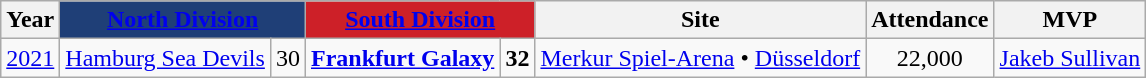<table class="wikitable" style="text-align:center;">
<tr>
<th>Year</th>
<th style="background:#1f3f77;" colspan="2"><a href='#'><span>North Division</span></a></th>
<th style="background:#cd2028;" colspan="2"><a href='#'><span>South Division</span></a></th>
<th>Site</th>
<th>Attendance</th>
<th>MVP</th>
</tr>
<tr style="text-align: center;">
<td><a href='#'>2021</a></td>
<td><a href='#'>Hamburg Sea Devils</a></td>
<td>30</td>
<td><strong><a href='#'>Frankfurt Galaxy</a></strong></td>
<td><strong>32</strong></td>
<td><a href='#'>Merkur Spiel-Arena</a> •  <a href='#'>Düsseldorf</a></td>
<td>22,000</td>
<td align=left><a href='#'>Jakeb Sullivan</a></td>
</tr>
</table>
